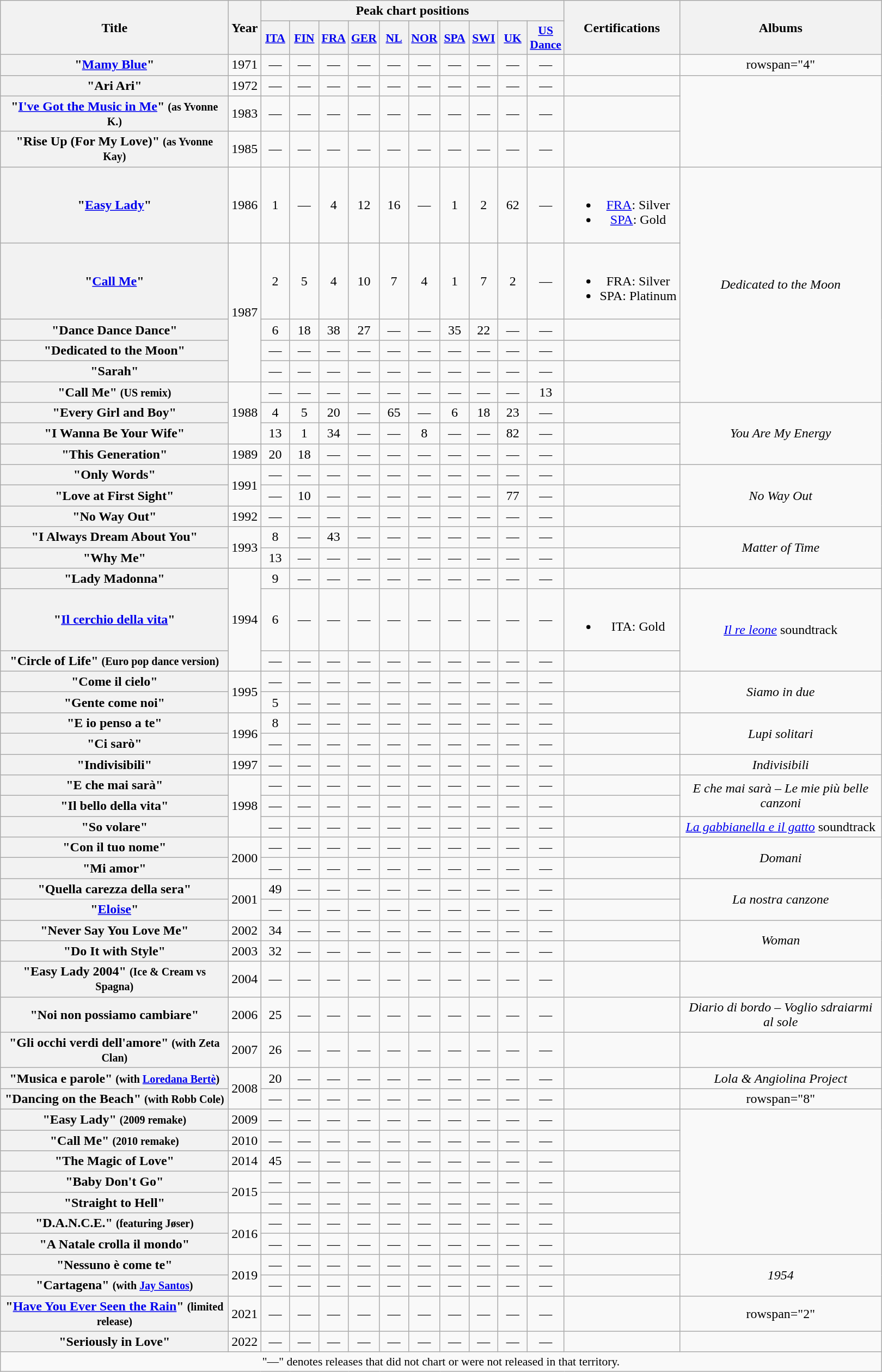<table class="wikitable plainrowheaders" style="text-align:center;">
<tr>
<th rowspan="2" scope="col" style="width:17em;">Title</th>
<th rowspan="2" scope="col" style="width:2em;">Year</th>
<th colspan="10">Peak chart positions</th>
<th rowspan="2">Certifications</th>
<th rowspan="2" style="width:15em;">Albums</th>
</tr>
<tr>
<th scope="col" style="width:2em;font-size:90%;"><a href='#'>ITA</a><br></th>
<th scope="col" style="width:2em;font-size:90%;"><a href='#'>FIN</a><br></th>
<th scope="col" style="width:2em;font-size:90%;"><a href='#'>FRA</a><br></th>
<th scope="col" style="width:2em;font-size:90%;"><a href='#'>GER</a><br></th>
<th scope="col" style="width:2em;font-size:90%;"><a href='#'>NL</a><br></th>
<th scope="col" style="width:2em;font-size:90%;"><a href='#'>NOR</a><br></th>
<th scope="col" style="width:2em;font-size:90%;"><a href='#'>SPA</a><br></th>
<th scope="col" style="width:2em;font-size:90%;"><a href='#'>SWI</a><br></th>
<th scope="col" style="width:2em;font-size:90%;"><a href='#'>UK</a><br></th>
<th scope="col" style="width:2em;font-size:90%;"><a href='#'>US Dance</a><br></th>
</tr>
<tr>
<th scope="row">"<a href='#'>Mamy Blue</a>"</th>
<td>1971</td>
<td>—</td>
<td>—</td>
<td>—</td>
<td>—</td>
<td>—</td>
<td>—</td>
<td>—</td>
<td>—</td>
<td>—</td>
<td>—</td>
<td></td>
<td>rowspan="4" </td>
</tr>
<tr>
<th scope="row">"Ari Ari"</th>
<td>1972</td>
<td>—</td>
<td>—</td>
<td>—</td>
<td>—</td>
<td>—</td>
<td>—</td>
<td>—</td>
<td>—</td>
<td>—</td>
<td>—</td>
<td></td>
</tr>
<tr>
<th scope="row">"<a href='#'>I've Got the Music in Me</a>" <small>(as Yvonne K.)</small></th>
<td>1983</td>
<td>—</td>
<td>—</td>
<td>—</td>
<td>—</td>
<td>—</td>
<td>—</td>
<td>—</td>
<td>—</td>
<td>—</td>
<td>—</td>
<td></td>
</tr>
<tr>
<th scope="row">"Rise Up (For My Love)" <small>(as Yvonne Kay)</small></th>
<td>1985</td>
<td>—</td>
<td>—</td>
<td>—</td>
<td>—</td>
<td>—</td>
<td>—</td>
<td>—</td>
<td>—</td>
<td>—</td>
<td>—</td>
<td></td>
</tr>
<tr>
<th scope="row">"<a href='#'>Easy Lady</a>"</th>
<td>1986</td>
<td>1</td>
<td>—</td>
<td>4</td>
<td>12</td>
<td>16</td>
<td>—</td>
<td>1</td>
<td>2</td>
<td>62</td>
<td>—</td>
<td><br><ul><li><a href='#'>FRA</a>: Silver</li><li><a href='#'>SPA</a>: Gold</li></ul></td>
<td rowspan="6"><em>Dedicated to the Moon</em></td>
</tr>
<tr>
<th scope="row">"<a href='#'>Call Me</a>"</th>
<td rowspan="4">1987</td>
<td>2</td>
<td>5</td>
<td>4</td>
<td>10</td>
<td>7</td>
<td>4</td>
<td>1</td>
<td>7</td>
<td>2</td>
<td>—</td>
<td><br><ul><li>FRA: Silver</li><li>SPA: Platinum</li></ul></td>
</tr>
<tr>
<th scope="row">"Dance Dance Dance"</th>
<td>6</td>
<td>18</td>
<td>38</td>
<td>27</td>
<td>—</td>
<td>—</td>
<td>35</td>
<td>22</td>
<td>—</td>
<td>—</td>
<td></td>
</tr>
<tr>
<th scope="row">"Dedicated to the Moon"</th>
<td>—</td>
<td>—</td>
<td>—</td>
<td>—</td>
<td>—</td>
<td>—</td>
<td>—</td>
<td>—</td>
<td>—</td>
<td>—</td>
<td></td>
</tr>
<tr>
<th scope="row">"Sarah"</th>
<td>—</td>
<td>—</td>
<td>—</td>
<td>—</td>
<td>—</td>
<td>—</td>
<td>—</td>
<td>—</td>
<td>—</td>
<td>—</td>
<td></td>
</tr>
<tr>
<th scope="row">"Call Me" <small>(US remix)</small></th>
<td rowspan="3">1988</td>
<td>—</td>
<td>—</td>
<td>—</td>
<td>—</td>
<td>—</td>
<td>—</td>
<td>—</td>
<td>—</td>
<td>—</td>
<td>13</td>
<td></td>
</tr>
<tr>
<th scope="row">"Every Girl and Boy"</th>
<td>4</td>
<td>5</td>
<td>20</td>
<td>—</td>
<td>65</td>
<td>—</td>
<td>6</td>
<td>18</td>
<td>23</td>
<td>—</td>
<td></td>
<td rowspan="3"><em>You Are My Energy</em></td>
</tr>
<tr>
<th scope="row">"I Wanna Be Your Wife"</th>
<td>13</td>
<td>1</td>
<td>34</td>
<td>—</td>
<td>—</td>
<td>8</td>
<td>—</td>
<td>—</td>
<td>82</td>
<td>—</td>
<td></td>
</tr>
<tr>
<th scope="row">"This Generation"</th>
<td>1989</td>
<td>20</td>
<td>18</td>
<td>—</td>
<td>—</td>
<td>—</td>
<td>—</td>
<td>—</td>
<td>—</td>
<td>—</td>
<td>—</td>
<td></td>
</tr>
<tr>
<th scope="row">"Only Words"</th>
<td rowspan="2">1991</td>
<td>—</td>
<td>—</td>
<td>—</td>
<td>—</td>
<td>—</td>
<td>—</td>
<td>—</td>
<td>—</td>
<td>—</td>
<td>—</td>
<td></td>
<td rowspan="3"><em>No Way Out</em></td>
</tr>
<tr>
<th scope="row">"Love at First Sight"</th>
<td>—</td>
<td>10</td>
<td>—</td>
<td>—</td>
<td>—</td>
<td>—</td>
<td>—</td>
<td>—</td>
<td>77</td>
<td>—</td>
<td></td>
</tr>
<tr>
<th scope="row">"No Way Out"</th>
<td>1992</td>
<td>—</td>
<td>—</td>
<td>—</td>
<td>—</td>
<td>—</td>
<td>—</td>
<td>—</td>
<td>—</td>
<td>—</td>
<td>—</td>
<td></td>
</tr>
<tr>
<th scope="row">"I Always Dream About You"</th>
<td rowspan="2">1993</td>
<td>8</td>
<td>—</td>
<td>43</td>
<td>—</td>
<td>—</td>
<td>—</td>
<td>—</td>
<td>—</td>
<td>—</td>
<td>—</td>
<td></td>
<td rowspan="2"><em>Matter of Time</em></td>
</tr>
<tr>
<th scope="row">"Why Me"</th>
<td>13</td>
<td>—</td>
<td>—</td>
<td>—</td>
<td>—</td>
<td>—</td>
<td>—</td>
<td>—</td>
<td>—</td>
<td>—</td>
<td></td>
</tr>
<tr>
<th scope="row">"Lady Madonna"</th>
<td rowspan="3">1994</td>
<td>9</td>
<td>—</td>
<td>—</td>
<td>—</td>
<td>—</td>
<td>—</td>
<td>—</td>
<td>—</td>
<td>—</td>
<td>—</td>
<td></td>
<td></td>
</tr>
<tr>
<th scope="row">"<a href='#'>Il cerchio della vita</a>"</th>
<td>6</td>
<td>—</td>
<td>—</td>
<td>—</td>
<td>—</td>
<td>—</td>
<td>—</td>
<td>—</td>
<td>—</td>
<td>—</td>
<td><br><ul><li>ITA: Gold</li></ul></td>
<td rowspan="2"><em><a href='#'>Il re leone</a></em> soundtrack</td>
</tr>
<tr>
<th scope="row">"Circle of Life" <small>(Euro pop dance version)</small></th>
<td>—</td>
<td>—</td>
<td>—</td>
<td>—</td>
<td>—</td>
<td>—</td>
<td>—</td>
<td>—</td>
<td>—</td>
<td>—</td>
<td></td>
</tr>
<tr>
<th scope="row">"Come il cielo"</th>
<td rowspan="2">1995</td>
<td>—</td>
<td>—</td>
<td>—</td>
<td>—</td>
<td>—</td>
<td>—</td>
<td>—</td>
<td>—</td>
<td>—</td>
<td>—</td>
<td></td>
<td rowspan="2"><em>Siamo in due</em></td>
</tr>
<tr>
<th scope="row">"Gente come noi"</th>
<td>5</td>
<td>—</td>
<td>—</td>
<td>—</td>
<td>—</td>
<td>—</td>
<td>—</td>
<td>—</td>
<td>—</td>
<td>—</td>
<td></td>
</tr>
<tr>
<th scope="row">"E io penso a te"</th>
<td rowspan="2">1996</td>
<td>8</td>
<td>—</td>
<td>—</td>
<td>—</td>
<td>—</td>
<td>—</td>
<td>—</td>
<td>—</td>
<td>—</td>
<td>—</td>
<td></td>
<td rowspan="2"><em>Lupi solitari</em></td>
</tr>
<tr>
<th scope="row">"Ci sarò"</th>
<td>—</td>
<td>—</td>
<td>—</td>
<td>—</td>
<td>—</td>
<td>—</td>
<td>—</td>
<td>—</td>
<td>—</td>
<td>—</td>
<td></td>
</tr>
<tr>
<th scope="row">"Indivisibili"</th>
<td>1997</td>
<td>—</td>
<td>—</td>
<td>—</td>
<td>—</td>
<td>—</td>
<td>—</td>
<td>—</td>
<td>—</td>
<td>—</td>
<td>—</td>
<td></td>
<td><em>Indivisibili</em></td>
</tr>
<tr>
<th scope="row">"E che mai sarà"</th>
<td rowspan="3">1998</td>
<td>—</td>
<td>—</td>
<td>—</td>
<td>—</td>
<td>—</td>
<td>—</td>
<td>—</td>
<td>—</td>
<td>—</td>
<td>—</td>
<td></td>
<td rowspan="2"><em>E che mai sarà – Le mie più belle canzoni</em></td>
</tr>
<tr>
<th scope="row">"Il bello della vita"</th>
<td>—</td>
<td>—</td>
<td>—</td>
<td>—</td>
<td>—</td>
<td>—</td>
<td>—</td>
<td>—</td>
<td>—</td>
<td>—</td>
<td></td>
</tr>
<tr>
<th scope="row">"So volare"</th>
<td>—</td>
<td>—</td>
<td>—</td>
<td>—</td>
<td>—</td>
<td>—</td>
<td>—</td>
<td>—</td>
<td>—</td>
<td>—</td>
<td></td>
<td><em><a href='#'>La gabbianella e il gatto</a></em> soundtrack</td>
</tr>
<tr>
<th scope="row">"Con il tuo nome"</th>
<td rowspan="2">2000</td>
<td>—</td>
<td>—</td>
<td>—</td>
<td>—</td>
<td>—</td>
<td>—</td>
<td>—</td>
<td>—</td>
<td>—</td>
<td>—</td>
<td></td>
<td rowspan="2"><em>Domani</em></td>
</tr>
<tr>
<th scope="row">"Mi amor"</th>
<td>—</td>
<td>—</td>
<td>—</td>
<td>—</td>
<td>—</td>
<td>—</td>
<td>—</td>
<td>—</td>
<td>—</td>
<td>—</td>
<td></td>
</tr>
<tr>
<th scope="row">"Quella carezza della sera"</th>
<td rowspan="2">2001</td>
<td>49</td>
<td>—</td>
<td>—</td>
<td>—</td>
<td>—</td>
<td>—</td>
<td>—</td>
<td>—</td>
<td>—</td>
<td>—</td>
<td></td>
<td rowspan="2"><em>La nostra canzone</em></td>
</tr>
<tr>
<th scope="row">"<a href='#'>Eloise</a>"</th>
<td>—</td>
<td>—</td>
<td>—</td>
<td>—</td>
<td>—</td>
<td>—</td>
<td>—</td>
<td>—</td>
<td>—</td>
<td>—</td>
<td></td>
</tr>
<tr>
<th scope="row">"Never Say You Love Me"</th>
<td>2002</td>
<td>34</td>
<td>—</td>
<td>—</td>
<td>—</td>
<td>—</td>
<td>—</td>
<td>—</td>
<td>—</td>
<td>—</td>
<td>—</td>
<td></td>
<td rowspan="2"><em>Woman</em></td>
</tr>
<tr>
<th scope="row">"Do It with Style"</th>
<td>2003</td>
<td>32</td>
<td>—</td>
<td>—</td>
<td>—</td>
<td>—</td>
<td>—</td>
<td>—</td>
<td>—</td>
<td>—</td>
<td>—</td>
<td></td>
</tr>
<tr>
<th scope="row">"Easy Lady 2004" <small>(Ice & Cream vs Spagna)</small></th>
<td>2004</td>
<td>—</td>
<td>—</td>
<td>—</td>
<td>—</td>
<td>—</td>
<td>—</td>
<td>—</td>
<td>—</td>
<td>—</td>
<td>—</td>
<td></td>
<td></td>
</tr>
<tr>
<th scope="row">"Noi non possiamo cambiare"</th>
<td>2006</td>
<td>25</td>
<td>—</td>
<td>—</td>
<td>—</td>
<td>—</td>
<td>—</td>
<td>—</td>
<td>—</td>
<td>—</td>
<td>—</td>
<td></td>
<td><em>Diario di bordo – Voglio sdraiarmi al sole</em></td>
</tr>
<tr>
<th scope="row">"Gli occhi verdi dell'amore" <small>(with Zeta Clan)</small></th>
<td>2007</td>
<td>26</td>
<td>—</td>
<td>—</td>
<td>—</td>
<td>—</td>
<td>—</td>
<td>—</td>
<td>—</td>
<td>—</td>
<td>—</td>
<td></td>
<td></td>
</tr>
<tr>
<th scope="row">"Musica e parole" <small>(with <a href='#'>Loredana Bertè</a>)</small></th>
<td rowspan="2">2008</td>
<td>20</td>
<td>—</td>
<td>—</td>
<td>—</td>
<td>—</td>
<td>—</td>
<td>—</td>
<td>—</td>
<td>—</td>
<td>—</td>
<td></td>
<td><em>Lola & Angiolina Project</em></td>
</tr>
<tr>
<th scope="row">"Dancing on the Beach" <small>(with Robb Cole)</small></th>
<td>—</td>
<td>—</td>
<td>—</td>
<td>—</td>
<td>—</td>
<td>—</td>
<td>—</td>
<td>—</td>
<td>—</td>
<td>—</td>
<td></td>
<td>rowspan="8" </td>
</tr>
<tr>
<th scope="row">"Easy Lady" <small>(2009 remake)</small></th>
<td>2009</td>
<td>—</td>
<td>—</td>
<td>—</td>
<td>—</td>
<td>—</td>
<td>—</td>
<td>—</td>
<td>—</td>
<td>—</td>
<td>—</td>
<td></td>
</tr>
<tr>
<th scope="row">"Call Me" <small>(2010 remake)</small></th>
<td>2010</td>
<td>—</td>
<td>—</td>
<td>—</td>
<td>—</td>
<td>—</td>
<td>—</td>
<td>—</td>
<td>—</td>
<td>—</td>
<td>—</td>
<td></td>
</tr>
<tr>
<th scope="row">"The Magic of Love"</th>
<td>2014</td>
<td>45</td>
<td>—</td>
<td>—</td>
<td>—</td>
<td>—</td>
<td>—</td>
<td>—</td>
<td>—</td>
<td>—</td>
<td>—</td>
<td></td>
</tr>
<tr>
<th scope="row">"Baby Don't Go"</th>
<td rowspan="2">2015</td>
<td>—</td>
<td>—</td>
<td>—</td>
<td>—</td>
<td>—</td>
<td>—</td>
<td>—</td>
<td>—</td>
<td>—</td>
<td>—</td>
<td></td>
</tr>
<tr>
<th scope="row">"Straight to Hell"</th>
<td>—</td>
<td>—</td>
<td>—</td>
<td>—</td>
<td>—</td>
<td>—</td>
<td>—</td>
<td>—</td>
<td>—</td>
<td>—</td>
<td></td>
</tr>
<tr>
<th scope="row">"D.A.N.C.E." <small>(featuring Jøser)</small></th>
<td rowspan="2">2016</td>
<td>—</td>
<td>—</td>
<td>—</td>
<td>—</td>
<td>—</td>
<td>—</td>
<td>—</td>
<td>—</td>
<td>—</td>
<td>—</td>
<td></td>
</tr>
<tr>
<th scope="row">"A Natale crolla il mondo"</th>
<td>—</td>
<td>—</td>
<td>—</td>
<td>—</td>
<td>—</td>
<td>—</td>
<td>—</td>
<td>—</td>
<td>—</td>
<td>—</td>
<td></td>
</tr>
<tr>
<th scope="row">"Nessuno è come te"</th>
<td rowspan="2">2019</td>
<td>—</td>
<td>—</td>
<td>—</td>
<td>—</td>
<td>—</td>
<td>—</td>
<td>—</td>
<td>—</td>
<td>—</td>
<td>—</td>
<td></td>
<td rowspan="2"><em>1954</em></td>
</tr>
<tr>
<th scope="row">"Cartagena" <small>(with <a href='#'>Jay Santos</a>)</small></th>
<td>—</td>
<td>—</td>
<td>—</td>
<td>—</td>
<td>—</td>
<td>—</td>
<td>—</td>
<td>—</td>
<td>—</td>
<td>—</td>
<td></td>
</tr>
<tr>
<th scope="row">"<a href='#'>Have You Ever Seen the Rain</a>" <small>(limited release)</small></th>
<td>2021</td>
<td>—</td>
<td>—</td>
<td>—</td>
<td>—</td>
<td>—</td>
<td>—</td>
<td>—</td>
<td>—</td>
<td>—</td>
<td>—</td>
<td></td>
<td>rowspan="2" </td>
</tr>
<tr>
<th scope="row">"Seriously in Love"</th>
<td>2022</td>
<td>—</td>
<td>—</td>
<td>—</td>
<td>—</td>
<td>—</td>
<td>—</td>
<td>—</td>
<td>—</td>
<td>—</td>
<td>—</td>
<td></td>
</tr>
<tr>
<td colspan="14" style="font-size:90%">"—" denotes releases that did not chart or were not released in that territory.</td>
</tr>
</table>
